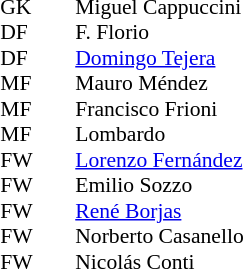<table cellspacing="0" cellpadding="0" style="font-size:90%; margin:0.2em auto;">
<tr>
<th width="25"></th>
<th width="25"></th>
</tr>
<tr>
<td>GK</td>
<td></td>
<td> Miguel Cappuccini</td>
</tr>
<tr>
<td>DF</td>
<td></td>
<td> F. Florio</td>
</tr>
<tr>
<td>DF</td>
<td></td>
<td> <a href='#'>Domingo Tejera</a></td>
</tr>
<tr>
<td>MF</td>
<td></td>
<td> Mauro Méndez</td>
</tr>
<tr>
<td>MF</td>
<td></td>
<td> Francisco Frioni</td>
</tr>
<tr>
<td>MF</td>
<td></td>
<td> Lombardo</td>
</tr>
<tr>
<td>FW</td>
<td></td>
<td> <a href='#'>Lorenzo Fernández</a></td>
</tr>
<tr>
<td>FW</td>
<td></td>
<td> Emilio Sozzo</td>
</tr>
<tr>
<td>FW</td>
<td></td>
<td> <a href='#'>René Borjas</a></td>
</tr>
<tr>
<td>FW</td>
<td></td>
<td> Norberto Casanello</td>
</tr>
<tr>
<td>FW</td>
<td></td>
<td> Nicolás Conti</td>
</tr>
</table>
